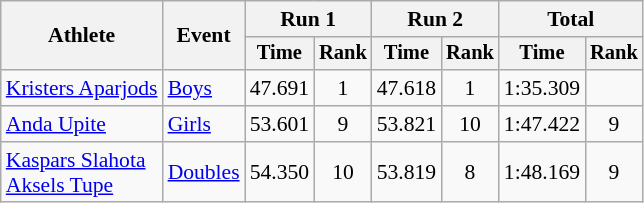<table class="wikitable" style="font-size:90%">
<tr>
<th rowspan="2">Athlete</th>
<th rowspan="2">Event</th>
<th colspan="2">Run 1</th>
<th colspan="2">Run 2</th>
<th colspan="2">Total</th>
</tr>
<tr style="font-size:95%">
<th>Time</th>
<th>Rank</th>
<th>Time</th>
<th>Rank</th>
<th>Time</th>
<th>Rank</th>
</tr>
<tr align=center>
<td align=left><a href='#'>Kristers Aparjods</a></td>
<td align=left><a href='#'>Boys</a></td>
<td>47.691</td>
<td>1</td>
<td>47.618</td>
<td>1</td>
<td>1:35.309</td>
<td></td>
</tr>
<tr align=center>
<td align=left><a href='#'>Anda Upite</a></td>
<td align=left><a href='#'>Girls</a></td>
<td>53.601</td>
<td>9</td>
<td>53.821</td>
<td>10</td>
<td>1:47.422</td>
<td>9</td>
</tr>
<tr align=center>
<td align=left><a href='#'>Kaspars Slahota</a><br><a href='#'>Aksels Tupe</a></td>
<td align=left><a href='#'>Doubles</a></td>
<td>54.350</td>
<td>10</td>
<td>53.819</td>
<td>8</td>
<td>1:48.169</td>
<td>9</td>
</tr>
</table>
